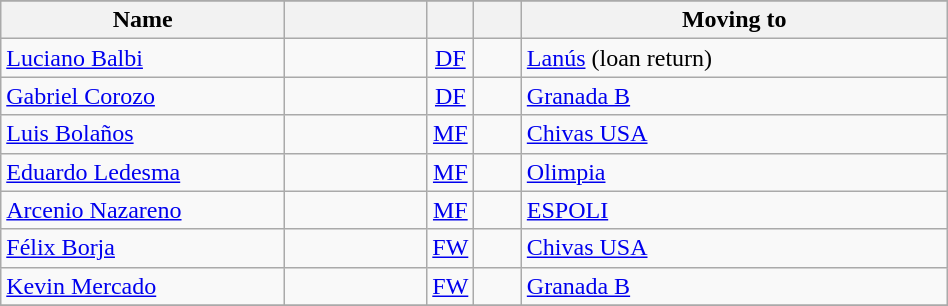<table class="wikitable" style="text-align: center; width:50%">
<tr>
</tr>
<tr>
<th width=30% align="center">Name</th>
<th width=15% align="center"></th>
<th width=5% align="center"></th>
<th width=5% align="center"></th>
<th width=45% align="center">Moving to</th>
</tr>
<tr>
<td align=left><a href='#'>Luciano Balbi</a></td>
<td></td>
<td><a href='#'>DF</a></td>
<td></td>
<td align=left><a href='#'>Lanús</a>  (loan return)</td>
</tr>
<tr>
<td align=left><a href='#'>Gabriel Corozo</a></td>
<td></td>
<td><a href='#'>DF</a></td>
<td></td>
<td align=left><a href='#'>Granada B</a> </td>
</tr>
<tr>
<td align=left><a href='#'>Luis Bolaños</a></td>
<td></td>
<td><a href='#'>MF</a></td>
<td></td>
<td align=left><a href='#'>Chivas USA</a> </td>
</tr>
<tr>
<td align=left><a href='#'>Eduardo Ledesma</a></td>
<td></td>
<td><a href='#'>MF</a></td>
<td></td>
<td align=left><a href='#'>Olimpia</a> </td>
</tr>
<tr>
<td align=left><a href='#'>Arcenio Nazareno</a></td>
<td></td>
<td><a href='#'>MF</a></td>
<td></td>
<td align=left><a href='#'>ESPOLI</a> </td>
</tr>
<tr>
<td align=left><a href='#'>Félix Borja</a></td>
<td></td>
<td><a href='#'>FW</a></td>
<td></td>
<td align=left><a href='#'>Chivas USA</a> </td>
</tr>
<tr>
<td align=left><a href='#'>Kevin Mercado</a></td>
<td></td>
<td><a href='#'>FW</a></td>
<td></td>
<td align=left><a href='#'>Granada B</a> </td>
</tr>
<tr>
</tr>
</table>
